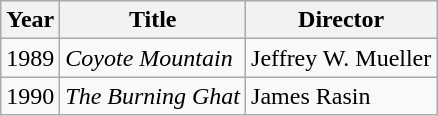<table class="wikitable">
<tr>
<th>Year</th>
<th>Title</th>
<th>Director</th>
</tr>
<tr>
<td>1989</td>
<td><em>Coyote Mountain</em></td>
<td>Jeffrey W. Mueller</td>
</tr>
<tr>
<td>1990</td>
<td><em>The Burning Ghat</em></td>
<td>James Rasin</td>
</tr>
</table>
